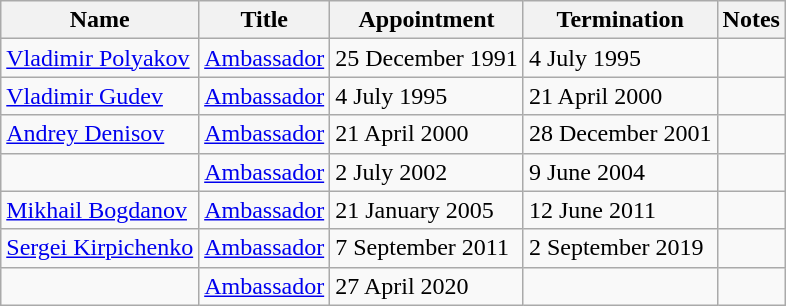<table class="wikitable">
<tr valign="middle">
<th>Name</th>
<th>Title</th>
<th>Appointment</th>
<th>Termination</th>
<th>Notes</th>
</tr>
<tr>
<td><a href='#'>Vladimir Polyakov</a></td>
<td><a href='#'>Ambassador</a></td>
<td>25 December 1991</td>
<td>4 July 1995</td>
<td></td>
</tr>
<tr>
<td><a href='#'>Vladimir Gudev</a></td>
<td><a href='#'>Ambassador</a></td>
<td>4 July 1995</td>
<td>21 April 2000</td>
</tr>
<tr>
<td><a href='#'>Andrey Denisov</a></td>
<td><a href='#'>Ambassador</a></td>
<td>21 April 2000</td>
<td>28 December 2001</td>
<td></td>
</tr>
<tr>
<td></td>
<td><a href='#'>Ambassador</a></td>
<td>2 July 2002</td>
<td>9 June 2004</td>
<td></td>
</tr>
<tr>
<td><a href='#'>Mikhail Bogdanov</a></td>
<td><a href='#'>Ambassador</a></td>
<td>21 January 2005</td>
<td>12 June 2011</td>
<td></td>
</tr>
<tr>
<td><a href='#'>Sergei Kirpichenko</a></td>
<td><a href='#'>Ambassador</a></td>
<td>7 September 2011</td>
<td>2 September 2019</td>
<td></td>
</tr>
<tr>
<td></td>
<td><a href='#'>Ambassador</a></td>
<td>27 April 2020</td>
<td></td>
<td></td>
</tr>
</table>
